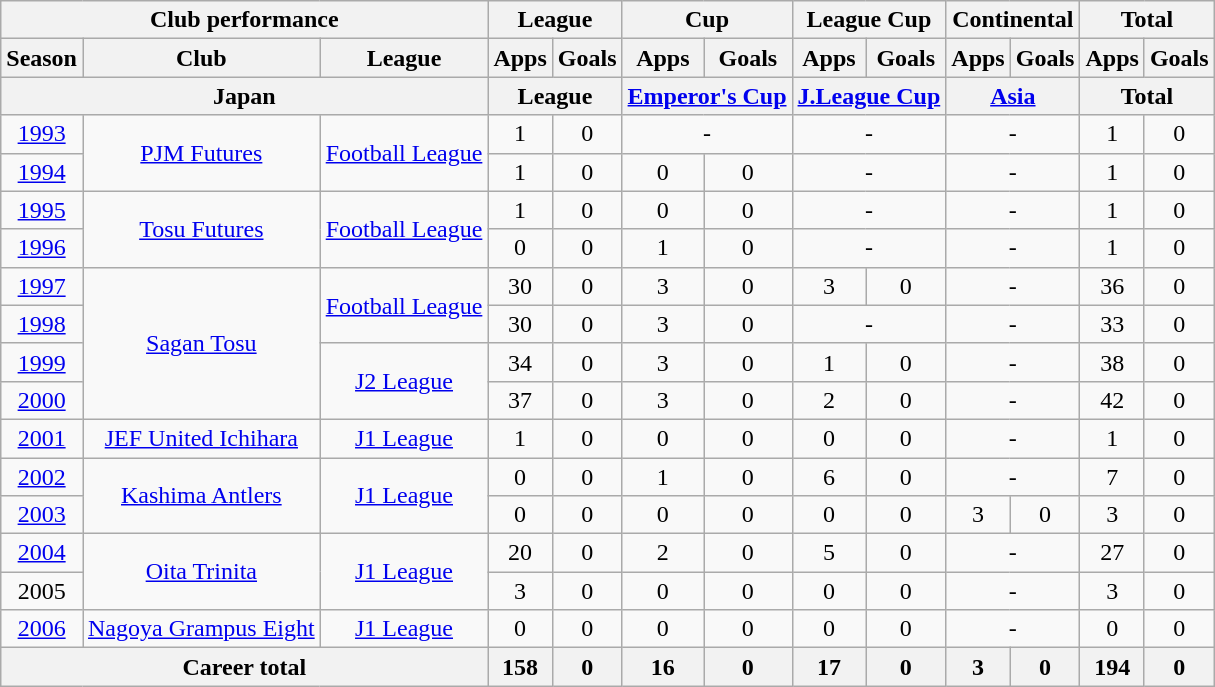<table class="wikitable" style="text-align:center">
<tr>
<th colspan=3>Club performance</th>
<th colspan=2>League</th>
<th colspan=2>Cup</th>
<th colspan=2>League Cup</th>
<th colspan=2>Continental</th>
<th colspan=2>Total</th>
</tr>
<tr>
<th>Season</th>
<th>Club</th>
<th>League</th>
<th>Apps</th>
<th>Goals</th>
<th>Apps</th>
<th>Goals</th>
<th>Apps</th>
<th>Goals</th>
<th>Apps</th>
<th>Goals</th>
<th>Apps</th>
<th>Goals</th>
</tr>
<tr>
<th colspan=3>Japan</th>
<th colspan=2>League</th>
<th colspan=2><a href='#'>Emperor's Cup</a></th>
<th colspan=2><a href='#'>J.League Cup</a></th>
<th colspan=2><a href='#'>Asia</a></th>
<th colspan=2>Total</th>
</tr>
<tr>
<td><a href='#'>1993</a></td>
<td rowspan="2"><a href='#'>PJM Futures</a></td>
<td rowspan="2"><a href='#'>Football League</a></td>
<td>1</td>
<td>0</td>
<td colspan="2">-</td>
<td colspan="2">-</td>
<td colspan="2">-</td>
<td>1</td>
<td>0</td>
</tr>
<tr>
<td><a href='#'>1994</a></td>
<td>1</td>
<td>0</td>
<td>0</td>
<td>0</td>
<td colspan="2">-</td>
<td colspan="2">-</td>
<td>1</td>
<td>0</td>
</tr>
<tr>
<td><a href='#'>1995</a></td>
<td rowspan="2"><a href='#'>Tosu Futures</a></td>
<td rowspan="2"><a href='#'>Football League</a></td>
<td>1</td>
<td>0</td>
<td>0</td>
<td>0</td>
<td colspan="2">-</td>
<td colspan="2">-</td>
<td>1</td>
<td>0</td>
</tr>
<tr>
<td><a href='#'>1996</a></td>
<td>0</td>
<td>0</td>
<td>1</td>
<td>0</td>
<td colspan="2">-</td>
<td colspan="2">-</td>
<td>1</td>
<td>0</td>
</tr>
<tr>
<td><a href='#'>1997</a></td>
<td rowspan="4"><a href='#'>Sagan Tosu</a></td>
<td rowspan="2"><a href='#'>Football League</a></td>
<td>30</td>
<td>0</td>
<td>3</td>
<td>0</td>
<td>3</td>
<td>0</td>
<td colspan="2">-</td>
<td>36</td>
<td>0</td>
</tr>
<tr>
<td><a href='#'>1998</a></td>
<td>30</td>
<td>0</td>
<td>3</td>
<td>0</td>
<td colspan="2">-</td>
<td colspan="2">-</td>
<td>33</td>
<td>0</td>
</tr>
<tr>
<td><a href='#'>1999</a></td>
<td rowspan="2"><a href='#'>J2 League</a></td>
<td>34</td>
<td>0</td>
<td>3</td>
<td>0</td>
<td>1</td>
<td>0</td>
<td colspan="2">-</td>
<td>38</td>
<td>0</td>
</tr>
<tr>
<td><a href='#'>2000</a></td>
<td>37</td>
<td>0</td>
<td>3</td>
<td>0</td>
<td>2</td>
<td>0</td>
<td colspan="2">-</td>
<td>42</td>
<td>0</td>
</tr>
<tr>
<td><a href='#'>2001</a></td>
<td><a href='#'>JEF United Ichihara</a></td>
<td><a href='#'>J1 League</a></td>
<td>1</td>
<td>0</td>
<td>0</td>
<td>0</td>
<td>0</td>
<td>0</td>
<td colspan="2">-</td>
<td>1</td>
<td>0</td>
</tr>
<tr>
<td><a href='#'>2002</a></td>
<td rowspan="2"><a href='#'>Kashima Antlers</a></td>
<td rowspan="2"><a href='#'>J1 League</a></td>
<td>0</td>
<td>0</td>
<td>1</td>
<td>0</td>
<td>6</td>
<td>0</td>
<td colspan="2">-</td>
<td>7</td>
<td>0</td>
</tr>
<tr>
<td><a href='#'>2003</a></td>
<td>0</td>
<td>0</td>
<td>0</td>
<td>0</td>
<td>0</td>
<td>0</td>
<td>3</td>
<td>0</td>
<td>3</td>
<td>0</td>
</tr>
<tr>
<td><a href='#'>2004</a></td>
<td rowspan="2"><a href='#'>Oita Trinita</a></td>
<td rowspan="2"><a href='#'>J1 League</a></td>
<td>20</td>
<td>0</td>
<td>2</td>
<td>0</td>
<td>5</td>
<td>0</td>
<td colspan="2">-</td>
<td>27</td>
<td>0</td>
</tr>
<tr>
<td>2005</td>
<td>3</td>
<td>0</td>
<td>0</td>
<td>0</td>
<td>0</td>
<td>0</td>
<td colspan="2">-</td>
<td>3</td>
<td>0</td>
</tr>
<tr>
<td><a href='#'>2006</a></td>
<td><a href='#'>Nagoya Grampus Eight</a></td>
<td><a href='#'>J1 League</a></td>
<td>0</td>
<td>0</td>
<td>0</td>
<td>0</td>
<td>0</td>
<td>0</td>
<td colspan="2">-</td>
<td>0</td>
<td>0</td>
</tr>
<tr>
<th colspan=3>Career total</th>
<th>158</th>
<th>0</th>
<th>16</th>
<th>0</th>
<th>17</th>
<th>0</th>
<th>3</th>
<th>0</th>
<th>194</th>
<th>0</th>
</tr>
</table>
